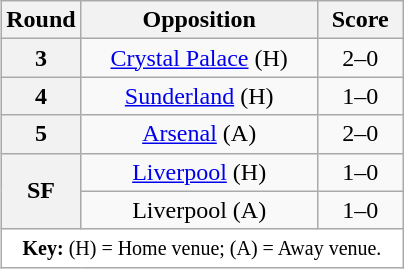<table class="wikitable plainrowheaders" style="text-align:center;margin-left:1em;float:right">
<tr>
<th width="25">Round</th>
<th width="150">Opposition</th>
<th width="50">Score</th>
</tr>
<tr>
<th scope=row style="text-align:center">3</th>
<td><a href='#'>Crystal Palace</a> (H)</td>
<td>2–0</td>
</tr>
<tr>
<th scope=row style="text-align:center">4</th>
<td><a href='#'>Sunderland</a> (H)</td>
<td>1–0</td>
</tr>
<tr>
<th scope=row style="text-align:center">5</th>
<td><a href='#'>Arsenal</a> (A)</td>
<td>2–0</td>
</tr>
<tr>
<th scope=row style="text-align:center" rowspan="2">SF</th>
<td><a href='#'>Liverpool</a> (H)</td>
<td>1–0</td>
</tr>
<tr>
<td>Liverpool (A)</td>
<td>1–0</td>
</tr>
<tr>
<td colspan="3" style="background-color:white;"><small><strong>Key:</strong> (H) = Home venue; (A) = Away venue.</small></td>
</tr>
</table>
